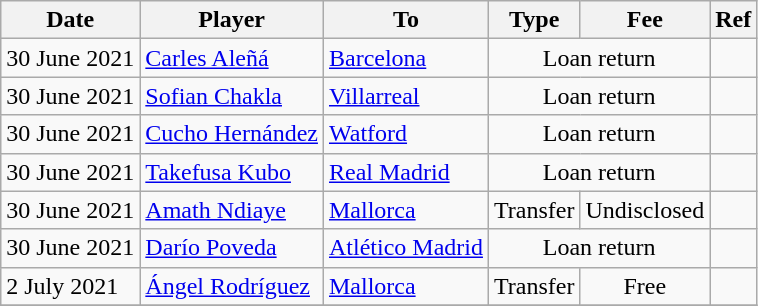<table class="wikitable">
<tr>
<th>Date</th>
<th>Player</th>
<th>To</th>
<th>Type</th>
<th>Fee</th>
<th>Ref</th>
</tr>
<tr>
<td>30 June 2021</td>
<td> <a href='#'>Carles Aleñá</a></td>
<td><a href='#'>Barcelona</a></td>
<td align=center colspan=2>Loan return</td>
<td align=center></td>
</tr>
<tr>
<td>30 June 2021</td>
<td> <a href='#'>Sofian Chakla</a></td>
<td><a href='#'>Villarreal</a></td>
<td align=center colspan=2>Loan return</td>
<td align=center></td>
</tr>
<tr>
<td>30 June 2021</td>
<td> <a href='#'>Cucho Hernández</a></td>
<td> <a href='#'>Watford</a></td>
<td align=center colspan=2>Loan return</td>
<td align=center></td>
</tr>
<tr>
<td>30 June 2021</td>
<td> <a href='#'>Takefusa Kubo</a></td>
<td><a href='#'>Real Madrid</a></td>
<td align=center colspan=2>Loan return</td>
<td align=center></td>
</tr>
<tr>
<td>30 June 2021</td>
<td> <a href='#'>Amath Ndiaye </a></td>
<td><a href='#'>Mallorca</a></td>
<td align=center>Transfer</td>
<td align=center>Undisclosed</td>
<td align=center></td>
</tr>
<tr>
<td>30 June 2021</td>
<td> <a href='#'>Darío Poveda</a></td>
<td><a href='#'>Atlético Madrid</a></td>
<td align=center colspan=2>Loan return</td>
<td align=center></td>
</tr>
<tr>
<td>2 July 2021</td>
<td> <a href='#'>Ángel Rodríguez</a></td>
<td><a href='#'>Mallorca</a></td>
<td align=center>Transfer</td>
<td align=center>Free</td>
<td align=center></td>
</tr>
<tr>
</tr>
</table>
